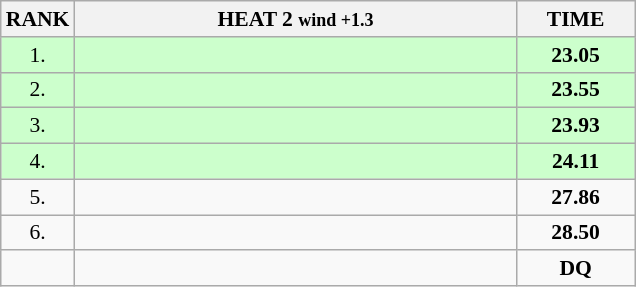<table class="wikitable" style="border-collapse: collapse; font-size: 90%;">
<tr>
<th>RANK</th>
<th style="width: 20em">HEAT 2 <small>wind +1.3</small></th>
<th style="width: 5em">TIME</th>
</tr>
<tr style="background:#ccffcc;">
<td align="center">1.</td>
<td></td>
<td align="center"><strong>23.05</strong></td>
</tr>
<tr style="background:#ccffcc;">
<td align="center">2.</td>
<td></td>
<td align="center"><strong>23.55</strong></td>
</tr>
<tr style="background:#ccffcc;">
<td align="center">3.</td>
<td></td>
<td align="center"><strong>23.93</strong></td>
</tr>
<tr style="background:#ccffcc;">
<td align="center">4.</td>
<td></td>
<td align="center"><strong>24.11</strong></td>
</tr>
<tr>
<td align="center">5.</td>
<td></td>
<td align="center"><strong>27.86</strong></td>
</tr>
<tr>
<td align="center">6.</td>
<td></td>
<td align="center"><strong>28.50</strong></td>
</tr>
<tr>
<td align="center"></td>
<td></td>
<td align="center"><strong>DQ</strong></td>
</tr>
</table>
